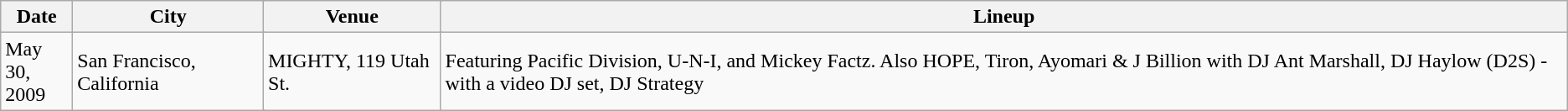<table class="wikitable">
<tr>
<th style="width:50px;">Date</th>
<th colspan=12>City</th>
<th colspan=12>Venue</th>
<th colspan=12>Lineup</th>
</tr>
<tr>
<td>May 30, 2009</td>
<td colspan=12>San Francisco, California</td>
<td colspan=12>MIGHTY, 119 Utah St.</td>
<td colspan=12>Featuring Pacific Division, U-N-I, and Mickey Factz. Also HOPE, Tiron, Ayomari & J Billion with DJ Ant Marshall, DJ Haylow (D2S) - with a video DJ set, DJ Strategy</td>
</tr>
</table>
